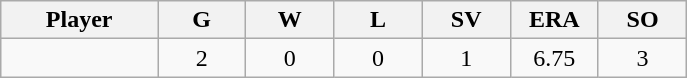<table class="wikitable sortable">
<tr>
<th bgcolor="#DDDDFF" width="16%">Player</th>
<th bgcolor="#DDDDFF" width="9%">G</th>
<th bgcolor="#DDDDFF" width="9%">W</th>
<th bgcolor="#DDDDFF" width="9%">L</th>
<th bgcolor="#DDDDFF" width="9%">SV</th>
<th bgcolor="#DDDDFF" width="9%">ERA</th>
<th bgcolor="#DDDDFF" width="9%">SO</th>
</tr>
<tr align="center">
<td></td>
<td>2</td>
<td>0</td>
<td>0</td>
<td>1</td>
<td>6.75</td>
<td>3</td>
</tr>
</table>
